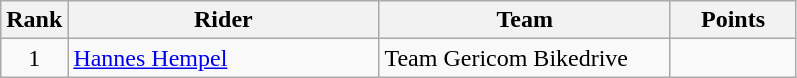<table class="wikitable">
<tr>
<th>Rank</th>
<th>Rider</th>
<th>Team</th>
<th>Points</th>
</tr>
<tr>
<td align=center>1</td>
<td width=200> <a href='#'>Hannes Hempel</a> </td>
<td width=187>Team Gericom Bikedrive</td>
<td width=76 align=center></td>
</tr>
</table>
